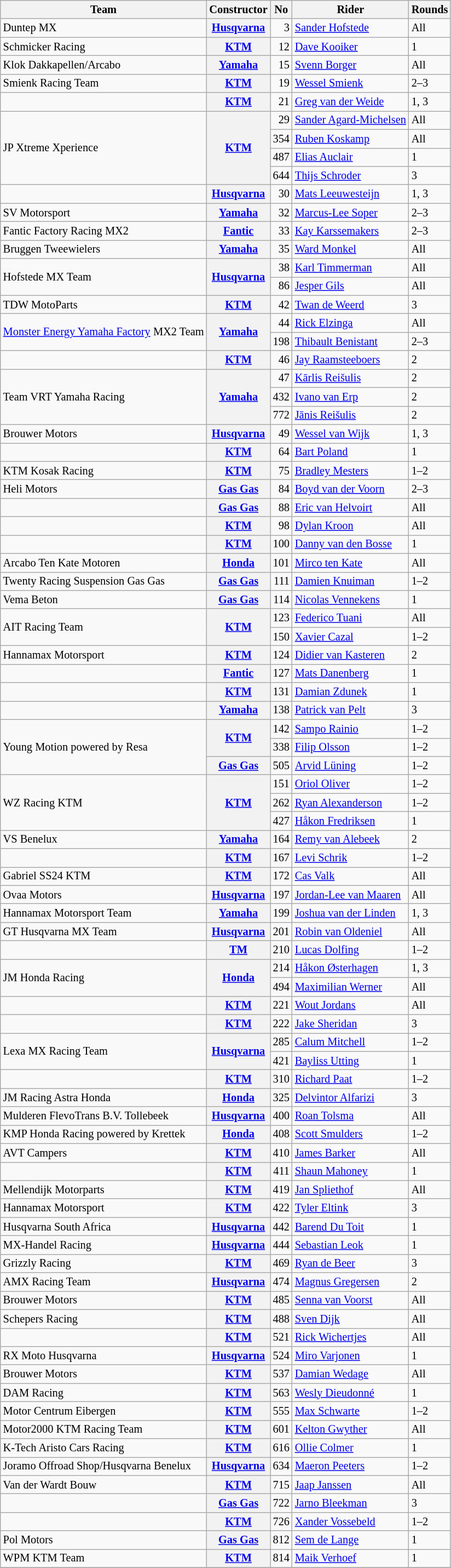<table class="wikitable" style="font-size: 85%;">
<tr>
<th>Team</th>
<th>Constructor</th>
<th>No</th>
<th>Rider</th>
<th>Rounds</th>
</tr>
<tr>
<td>Duntep MX</td>
<th><a href='#'>Husqvarna</a></th>
<td align="right">3</td>
<td> <a href='#'>Sander Hofstede</a></td>
<td>All</td>
</tr>
<tr>
<td>Schmicker Racing</td>
<th><a href='#'>KTM</a></th>
<td align="right">12</td>
<td> <a href='#'>Dave Kooiker</a></td>
<td>1</td>
</tr>
<tr>
<td>Klok Dakkapellen/Arcabo</td>
<th><a href='#'>Yamaha</a></th>
<td align="right">15</td>
<td> <a href='#'>Svenn Borger</a></td>
<td>All</td>
</tr>
<tr>
<td>Smienk Racing Team</td>
<th><a href='#'>KTM</a></th>
<td align="right">19</td>
<td> <a href='#'>Wessel Smienk</a></td>
<td>2–3</td>
</tr>
<tr>
<td></td>
<th><a href='#'>KTM</a></th>
<td align="right">21</td>
<td> <a href='#'>Greg van der Weide</a></td>
<td>1, 3</td>
</tr>
<tr>
<td rowspan=4>JP Xtreme Xperience</td>
<th rowspan=4><a href='#'>KTM</a></th>
<td align="right">29</td>
<td> <a href='#'>Sander Agard-Michelsen</a></td>
<td>All</td>
</tr>
<tr>
<td align="right">354</td>
<td> <a href='#'>Ruben Koskamp</a></td>
<td>All</td>
</tr>
<tr>
<td align="right">487</td>
<td> <a href='#'>Elias Auclair</a></td>
<td>1</td>
</tr>
<tr>
<td align="right">644</td>
<td> <a href='#'>Thijs Schroder</a></td>
<td>3</td>
</tr>
<tr>
<td></td>
<th><a href='#'>Husqvarna</a></th>
<td align="right">30</td>
<td> <a href='#'>Mats Leeuwesteijn</a></td>
<td>1, 3</td>
</tr>
<tr>
<td>SV Motorsport</td>
<th><a href='#'>Yamaha</a></th>
<td align="right">32</td>
<td> <a href='#'>Marcus-Lee Soper</a></td>
<td>2–3</td>
</tr>
<tr>
<td>Fantic Factory Racing MX2</td>
<th><a href='#'>Fantic</a></th>
<td align="right">33</td>
<td> <a href='#'>Kay Karssemakers</a></td>
<td>2–3</td>
</tr>
<tr>
<td>Bruggen Tweewielers</td>
<th><a href='#'>Yamaha</a></th>
<td align="right">35</td>
<td> <a href='#'>Ward Monkel</a></td>
<td>All</td>
</tr>
<tr>
<td rowspan=2>Hofstede MX Team</td>
<th rowspan=2><a href='#'>Husqvarna</a></th>
<td align="right">38</td>
<td> <a href='#'>Karl Timmerman</a></td>
<td>All</td>
</tr>
<tr>
<td align="right">86</td>
<td> <a href='#'>Jesper Gils</a></td>
<td>All</td>
</tr>
<tr>
<td>TDW MotoParts</td>
<th><a href='#'>KTM</a></th>
<td align="right">42</td>
<td> <a href='#'>Twan de Weerd</a></td>
<td>3</td>
</tr>
<tr>
<td rowspan=2><a href='#'>Monster Energy Yamaha Factory</a> MX2 Team</td>
<th rowspan=2><a href='#'>Yamaha</a></th>
<td align="right">44</td>
<td> <a href='#'>Rick Elzinga</a></td>
<td>All</td>
</tr>
<tr>
<td align="right">198</td>
<td> <a href='#'>Thibault Benistant</a></td>
<td>2–3</td>
</tr>
<tr>
<td></td>
<th><a href='#'>KTM</a></th>
<td align="right">46</td>
<td> <a href='#'>Jay Raamsteeboers</a></td>
<td>2</td>
</tr>
<tr>
<td rowspan=3>Team VRT Yamaha Racing</td>
<th rowspan=3><a href='#'>Yamaha</a></th>
<td align="right">47</td>
<td> <a href='#'>Kārlis Reišulis</a></td>
<td>2</td>
</tr>
<tr>
<td align="right">432</td>
<td> <a href='#'>Ivano van Erp</a></td>
<td>2</td>
</tr>
<tr>
<td align="right">772</td>
<td> <a href='#'>Jānis Reišulis</a></td>
<td>2</td>
</tr>
<tr>
<td>Brouwer Motors</td>
<th><a href='#'>Husqvarna</a></th>
<td align="right">49</td>
<td> <a href='#'>Wessel van Wijk</a></td>
<td>1, 3</td>
</tr>
<tr>
<td></td>
<th><a href='#'>KTM</a></th>
<td align="right">64</td>
<td> <a href='#'>Bart Poland</a></td>
<td>1</td>
</tr>
<tr>
<td>KTM Kosak Racing</td>
<th><a href='#'>KTM</a></th>
<td align="right">75</td>
<td> <a href='#'>Bradley Mesters</a></td>
<td>1–2</td>
</tr>
<tr>
<td>Heli Motors</td>
<th><a href='#'>Gas Gas</a></th>
<td align="right">84</td>
<td> <a href='#'>Boyd van der Voorn</a></td>
<td>2–3</td>
</tr>
<tr>
<td></td>
<th><a href='#'>Gas Gas</a></th>
<td align="right">88</td>
<td> <a href='#'>Eric van Helvoirt</a></td>
<td>All</td>
</tr>
<tr>
<td></td>
<th><a href='#'>KTM</a></th>
<td align="right">98</td>
<td> <a href='#'>Dylan Kroon</a></td>
<td>All</td>
</tr>
<tr>
<td></td>
<th><a href='#'>KTM</a></th>
<td align="right">100</td>
<td> <a href='#'>Danny van den Bosse</a></td>
<td>1</td>
</tr>
<tr>
<td>Arcabo Ten Kate Motoren</td>
<th><a href='#'>Honda</a></th>
<td align="right">101</td>
<td> <a href='#'>Mirco ten Kate</a></td>
<td>All</td>
</tr>
<tr>
<td>Twenty Racing Suspension Gas Gas</td>
<th><a href='#'>Gas Gas</a></th>
<td align="right">111</td>
<td> <a href='#'>Damien Knuiman</a></td>
<td>1–2</td>
</tr>
<tr>
<td>Vema Beton</td>
<th><a href='#'>Gas Gas</a></th>
<td align="right">114</td>
<td> <a href='#'>Nicolas Vennekens</a></td>
<td>1</td>
</tr>
<tr>
<td rowspan=2>AIT Racing Team</td>
<th rowspan=2><a href='#'>KTM</a></th>
<td align="right">123</td>
<td> <a href='#'>Federico Tuani</a></td>
<td>All</td>
</tr>
<tr>
<td align="right">150</td>
<td> <a href='#'>Xavier Cazal</a></td>
<td>1–2</td>
</tr>
<tr>
<td>Hannamax Motorsport</td>
<th><a href='#'>KTM</a></th>
<td align="right">124</td>
<td> <a href='#'>Didier van Kasteren</a></td>
<td>2</td>
</tr>
<tr>
<td></td>
<th><a href='#'>Fantic</a></th>
<td align="right">127</td>
<td> <a href='#'>Mats Danenberg</a></td>
<td>1</td>
</tr>
<tr>
<td></td>
<th><a href='#'>KTM</a></th>
<td align="right">131</td>
<td> <a href='#'>Damian Zdunek</a></td>
<td>1</td>
</tr>
<tr>
<td></td>
<th><a href='#'>Yamaha</a></th>
<td align="right">138</td>
<td> <a href='#'>Patrick van Pelt</a></td>
<td>3</td>
</tr>
<tr>
<td rowspan=3>Young Motion powered by Resa</td>
<th rowspan=2><a href='#'>KTM</a></th>
<td align="right">142</td>
<td> <a href='#'>Sampo Rainio</a></td>
<td>1–2</td>
</tr>
<tr>
<td align="right">338</td>
<td> <a href='#'>Filip Olsson</a></td>
<td>1–2</td>
</tr>
<tr>
<th><a href='#'>Gas Gas</a></th>
<td align="right">505</td>
<td> <a href='#'>Arvid Lüning</a></td>
<td>1–2</td>
</tr>
<tr>
<td rowspan=3>WZ Racing KTM</td>
<th rowspan=3><a href='#'>KTM</a></th>
<td align="right">151</td>
<td> <a href='#'>Oriol Oliver</a></td>
<td>1–2</td>
</tr>
<tr>
<td align="right">262</td>
<td> <a href='#'>Ryan Alexanderson</a></td>
<td>1–2</td>
</tr>
<tr>
<td align="right">427</td>
<td> <a href='#'>Håkon Fredriksen</a></td>
<td>1</td>
</tr>
<tr>
<td>VS Benelux</td>
<th><a href='#'>Yamaha</a></th>
<td align="right">164</td>
<td> <a href='#'>Remy van Alebeek</a></td>
<td>2</td>
</tr>
<tr>
<td></td>
<th><a href='#'>KTM</a></th>
<td align="right">167</td>
<td> <a href='#'>Levi Schrik</a></td>
<td>1–2</td>
</tr>
<tr>
<td>Gabriel SS24 KTM</td>
<th><a href='#'>KTM</a></th>
<td align="right">172</td>
<td> <a href='#'>Cas Valk</a></td>
<td>All</td>
</tr>
<tr>
<td>Ovaa Motors</td>
<th><a href='#'>Husqvarna</a></th>
<td align="right">197</td>
<td> <a href='#'>Jordan-Lee van Maaren</a></td>
<td>All</td>
</tr>
<tr>
<td>Hannamax Motorsport Team</td>
<th><a href='#'>Yamaha</a></th>
<td align="right">199</td>
<td> <a href='#'>Joshua van der Linden</a></td>
<td>1, 3</td>
</tr>
<tr>
<td>GT Husqvarna MX Team</td>
<th><a href='#'>Husqvarna</a></th>
<td align="right">201</td>
<td> <a href='#'>Robin van Oldeniel</a></td>
<td>All</td>
</tr>
<tr>
<td></td>
<th><a href='#'>TM</a></th>
<td align="right">210</td>
<td> <a href='#'>Lucas Dolfing</a></td>
<td>1–2</td>
</tr>
<tr>
<td rowspan=2>JM Honda Racing</td>
<th rowspan=2><a href='#'>Honda</a></th>
<td align="right">214</td>
<td> <a href='#'>Håkon Østerhagen</a></td>
<td>1, 3</td>
</tr>
<tr>
<td align="right">494</td>
<td> <a href='#'>Maximilian Werner</a></td>
<td>All</td>
</tr>
<tr>
<td></td>
<th><a href='#'>KTM</a></th>
<td align="right">221</td>
<td> <a href='#'>Wout Jordans</a></td>
<td>All</td>
</tr>
<tr>
<td></td>
<th><a href='#'>KTM</a></th>
<td align="right">222</td>
<td> <a href='#'>Jake Sheridan</a></td>
<td>3</td>
</tr>
<tr>
<td rowspan=2>Lexa MX Racing Team</td>
<th rowspan=2><a href='#'>Husqvarna</a></th>
<td align="right">285</td>
<td> <a href='#'>Calum Mitchell</a></td>
<td>1–2</td>
</tr>
<tr>
<td align="right">421</td>
<td> <a href='#'>Bayliss Utting</a></td>
<td>1</td>
</tr>
<tr>
<td></td>
<th><a href='#'>KTM</a></th>
<td align="right">310</td>
<td> <a href='#'>Richard Paat</a></td>
<td>1–2</td>
</tr>
<tr>
<td>JM Racing Astra Honda</td>
<th><a href='#'>Honda</a></th>
<td align="right">325</td>
<td> <a href='#'>Delvintor Alfarizi</a></td>
<td>3</td>
</tr>
<tr>
<td>Mulderen FlevoTrans B.V. Tollebeek</td>
<th><a href='#'>Husqvarna</a></th>
<td align="right">400</td>
<td> <a href='#'>Roan Tolsma</a></td>
<td>All</td>
</tr>
<tr>
<td>KMP Honda Racing powered by Krettek</td>
<th><a href='#'>Honda</a></th>
<td align="right">408</td>
<td> <a href='#'>Scott Smulders</a></td>
<td>1–2</td>
</tr>
<tr>
<td>AVT Campers</td>
<th><a href='#'>KTM</a></th>
<td align="right">410</td>
<td> <a href='#'>James Barker</a></td>
<td>All</td>
</tr>
<tr>
<td></td>
<th><a href='#'>KTM</a></th>
<td align="right">411</td>
<td> <a href='#'>Shaun Mahoney</a></td>
<td>1</td>
</tr>
<tr>
<td>Mellendijk Motorparts</td>
<th><a href='#'>KTM</a></th>
<td align="right">419</td>
<td> <a href='#'>Jan Spliethof</a></td>
<td>All</td>
</tr>
<tr>
<td>Hannamax Motorsport</td>
<th><a href='#'>KTM</a></th>
<td align="right">422</td>
<td> <a href='#'>Tyler Eltink</a></td>
<td>3</td>
</tr>
<tr>
<td>Husqvarna South Africa</td>
<th><a href='#'>Husqvarna</a></th>
<td align="right">442</td>
<td> <a href='#'>Barend Du Toit</a></td>
<td>1</td>
</tr>
<tr>
<td>MX-Handel Racing</td>
<th><a href='#'>Husqvarna</a></th>
<td align="right">444</td>
<td> <a href='#'>Sebastian Leok</a></td>
<td>1</td>
</tr>
<tr>
<td>Grizzly Racing</td>
<th><a href='#'>KTM</a></th>
<td align="right">469</td>
<td> <a href='#'>Ryan de Beer</a></td>
<td>3</td>
</tr>
<tr>
<td>AMX Racing Team</td>
<th><a href='#'>Husqvarna</a></th>
<td align="right">474</td>
<td> <a href='#'>Magnus Gregersen</a></td>
<td>2</td>
</tr>
<tr>
<td>Brouwer Motors</td>
<th><a href='#'>KTM</a></th>
<td align="right">485</td>
<td> <a href='#'>Senna van Voorst</a></td>
<td>All</td>
</tr>
<tr>
<td>Schepers Racing</td>
<th><a href='#'>KTM</a></th>
<td align="right">488</td>
<td> <a href='#'>Sven Dijk</a></td>
<td>All</td>
</tr>
<tr>
<td></td>
<th><a href='#'>KTM</a></th>
<td align="right">521</td>
<td> <a href='#'>Rick Wichertjes</a></td>
<td>All</td>
</tr>
<tr>
<td>RX Moto Husqvarna</td>
<th><a href='#'>Husqvarna</a></th>
<td align="right">524</td>
<td> <a href='#'>Miro Varjonen</a></td>
<td>1</td>
</tr>
<tr>
<td>Brouwer Motors</td>
<th><a href='#'>KTM</a></th>
<td align="right">537</td>
<td> <a href='#'>Damian Wedage</a></td>
<td>All</td>
</tr>
<tr>
<td>DAM Racing</td>
<th><a href='#'>KTM</a></th>
<td align="right">563</td>
<td> <a href='#'>Wesly Dieudonné</a></td>
<td>1</td>
</tr>
<tr>
<td>Motor Centrum Eibergen</td>
<th><a href='#'>KTM</a></th>
<td align="right">555</td>
<td> <a href='#'>Max Schwarte</a></td>
<td>1–2</td>
</tr>
<tr>
<td>Motor2000 KTM Racing Team</td>
<th><a href='#'>KTM</a></th>
<td align="right">601</td>
<td> <a href='#'>Kelton Gwyther</a></td>
<td>All</td>
</tr>
<tr>
<td>K-Tech Aristo Cars Racing</td>
<th><a href='#'>KTM</a></th>
<td align="right">616</td>
<td> <a href='#'>Ollie Colmer</a></td>
<td>1</td>
</tr>
<tr>
<td>Joramo Offroad Shop/Husqvarna Benelux</td>
<th><a href='#'>Husqvarna</a></th>
<td align="right">634</td>
<td> <a href='#'>Maeron Peeters</a></td>
<td>1–2</td>
</tr>
<tr>
<td>Van der Wardt Bouw</td>
<th><a href='#'>KTM</a></th>
<td align="right">715</td>
<td> <a href='#'>Jaap Janssen</a></td>
<td>All</td>
</tr>
<tr>
<td></td>
<th><a href='#'>Gas Gas</a></th>
<td align="right">722</td>
<td> <a href='#'>Jarno Bleekman</a></td>
<td>3</td>
</tr>
<tr>
<td></td>
<th><a href='#'>KTM</a></th>
<td align="right">726</td>
<td> <a href='#'>Xander Vossebeld</a></td>
<td>1–2</td>
</tr>
<tr>
<td>Pol Motors</td>
<th><a href='#'>Gas Gas</a></th>
<td align="right">812</td>
<td> <a href='#'>Sem de Lange</a></td>
<td>1</td>
</tr>
<tr>
<td>WPM KTM Team</td>
<th><a href='#'>KTM</a></th>
<td align="right">814</td>
<td> <a href='#'>Maik Verhoef</a></td>
<td>1</td>
</tr>
<tr>
</tr>
</table>
